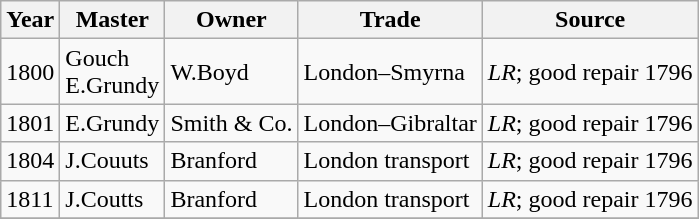<table class=" wikitable">
<tr>
<th>Year</th>
<th>Master</th>
<th>Owner</th>
<th>Trade</th>
<th>Source</th>
</tr>
<tr>
<td>1800</td>
<td>Gouch<br>E.Grundy</td>
<td>W.Boyd</td>
<td>London–Smyrna</td>
<td><em>LR</em>; good repair 1796</td>
</tr>
<tr>
<td>1801</td>
<td>E.Grundy</td>
<td>Smith & Co.</td>
<td>London–Gibraltar</td>
<td><em>LR</em>; good repair 1796</td>
</tr>
<tr>
<td>1804</td>
<td>J.Couuts</td>
<td>Branford</td>
<td>London transport</td>
<td><em>LR</em>; good repair 1796</td>
</tr>
<tr>
<td>1811</td>
<td>J.Coutts</td>
<td>Branford</td>
<td>London transport</td>
<td><em>LR</em>; good repair 1796</td>
</tr>
<tr>
</tr>
</table>
